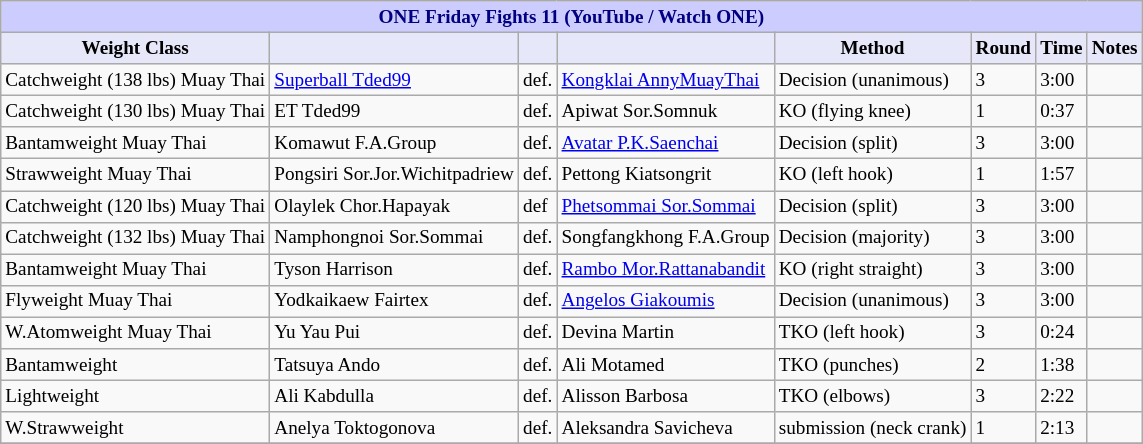<table class="wikitable" style="font-size: 80%;">
<tr>
<th colspan="8" style="background-color: #ccf; color: #000080; text-align: center;"><strong>ONE Friday Fights 11 (YouTube / Watch ONE)</strong></th>
</tr>
<tr>
<th colspan="1" style="background-color: #E6E8FA; color: #000000; text-align: center;">Weight Class</th>
<th colspan="1" style="background-color: #E6E8FA; color: #000000; text-align: center;"></th>
<th colspan="1" style="background-color: #E6E8FA; color: #000000; text-align: center;"></th>
<th colspan="1" style="background-color: #E6E8FA; color: #000000; text-align: center;"></th>
<th colspan="1" style="background-color: #E6E8FA; color: #000000; text-align: center;">Method</th>
<th colspan="1" style="background-color: #E6E8FA; color: #000000; text-align: center;">Round</th>
<th colspan="1" style="background-color: #E6E8FA; color: #000000; text-align: center;">Time</th>
<th colspan="1" style="background-color: #E6E8FA; color: #000000; text-align: center;">Notes</th>
</tr>
<tr>
<td>Catchweight (138 lbs) Muay Thai</td>
<td> <a href='#'>Superball Tded99</a></td>
<td>def.</td>
<td> <a href='#'>Kongklai AnnyMuayThai</a></td>
<td>Decision (unanimous)</td>
<td>3</td>
<td>3:00</td>
<td></td>
</tr>
<tr>
<td>Catchweight (130 lbs) Muay Thai</td>
<td> ET Tded99</td>
<td>def.</td>
<td> Apiwat Sor.Somnuk</td>
<td>KO (flying knee)</td>
<td>1</td>
<td>0:37</td>
<td></td>
</tr>
<tr>
<td>Bantamweight Muay Thai</td>
<td> Komawut F.A.Group</td>
<td>def.</td>
<td> <a href='#'>Avatar P.K.Saenchai</a></td>
<td>Decision (split)</td>
<td>3</td>
<td>3:00</td>
<td></td>
</tr>
<tr>
<td>Strawweight Muay Thai</td>
<td> Pongsiri Sor.Jor.Wichitpadriew</td>
<td>def.</td>
<td> Pettong Kiatsongrit</td>
<td>KO (left hook)</td>
<td>1</td>
<td>1:57</td>
<td></td>
</tr>
<tr>
<td>Catchweight (120 lbs) Muay Thai</td>
<td> Olaylek Chor.Hapayak</td>
<td>def</td>
<td> <a href='#'>Phetsommai Sor.Sommai</a></td>
<td>Decision (split)</td>
<td>3</td>
<td>3:00</td>
<td></td>
</tr>
<tr>
<td>Catchweight (132 lbs) Muay Thai</td>
<td> Namphongnoi Sor.Sommai</td>
<td>def.</td>
<td> Songfangkhong F.A.Group</td>
<td>Decision (majority)</td>
<td>3</td>
<td>3:00</td>
<td></td>
</tr>
<tr>
<td>Bantamweight Muay Thai</td>
<td> Tyson Harrison</td>
<td>def.</td>
<td> <a href='#'>Rambo Mor.Rattanabandit</a></td>
<td>KO (right straight)</td>
<td>3</td>
<td>3:00</td>
<td></td>
</tr>
<tr>
<td>Flyweight Muay Thai</td>
<td> Yodkaikaew Fairtex</td>
<td>def.</td>
<td> <a href='#'>Angelos Giakoumis</a></td>
<td>Decision (unanimous)</td>
<td>3</td>
<td>3:00</td>
<td></td>
</tr>
<tr>
<td>W.Atomweight Muay Thai</td>
<td> Yu Yau Pui</td>
<td>def.</td>
<td> Devina Martin</td>
<td>TKO (left hook)</td>
<td>3</td>
<td>0:24</td>
<td></td>
</tr>
<tr>
<td>Bantamweight</td>
<td> Tatsuya Ando</td>
<td>def.</td>
<td> Ali Motamed</td>
<td>TKO (punches)</td>
<td>2</td>
<td>1:38</td>
<td></td>
</tr>
<tr>
<td>Lightweight</td>
<td> Ali Kabdulla</td>
<td>def.</td>
<td> Alisson Barbosa</td>
<td>TKO (elbows)</td>
<td>3</td>
<td>2:22</td>
<td></td>
</tr>
<tr>
<td>W.Strawweight</td>
<td> Anelya Toktogonova</td>
<td>def.</td>
<td> Aleksandra Savicheva</td>
<td>submission (neck crank)</td>
<td>1</td>
<td>2:13</td>
<td></td>
</tr>
<tr>
</tr>
</table>
